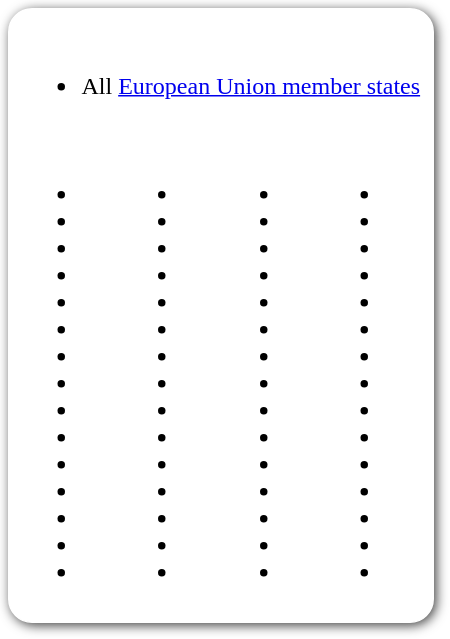<table style=" border-radius:1em; box-shadow: 0.1em 0.1em 0.5em rgba(0,0,0,0.75); background-color: white; border: 1px solid white; padding: 5px;">
<tr style="vertical-align:top;">
<td colspan=4><br><ul><li> All <a href='#'>European Union member states</a></li></ul></td>
</tr>
<tr>
<td><br><ul><li></li><li></li><li></li><li></li><li></li><li></li><li></li><li></li><li></li><li></li><li></li><li></li><li></li><li></li><li></li></ul></td>
<td valign=top><br><ul><li></li><li></li><li></li><li></li><li></li><li></li><li></li><li></li><li></li><li></li><li></li><li></li><li></li><li></li><li></li></ul></td>
<td valign=top><br><ul><li></li><li></li><li></li><li></li><li></li><li></li><li></li><li></li><li></li><li></li><li></li><li></li><li></li><li></li><li></li></ul></td>
<td valign=top><br><ul><li></li><li></li><li></li><li></li><li></li><li></li><li></li><li></li><li></li><li></li><li></li><li></li><li></li><li></li><li></li></ul></td>
</tr>
</table>
